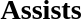<table width=100%>
<tr>
<td width=50% valign=top><br><h3>Assists</h3>




</td>
</tr>
</table>
